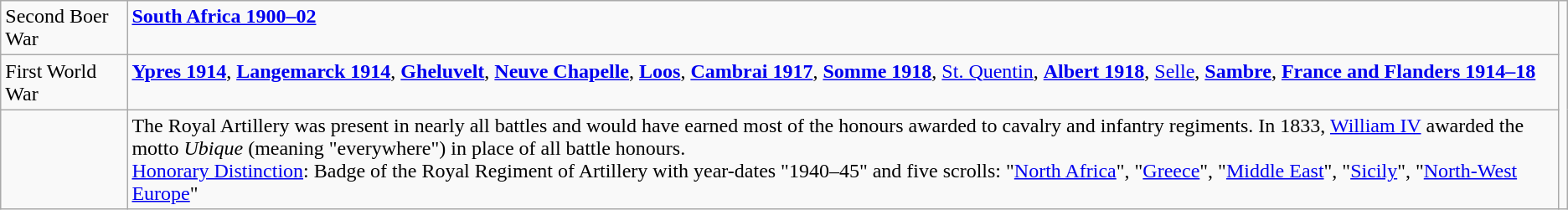<table class="wikitable">
<tr valign=top>
<td>Second Boer War</td>
<td><strong><a href='#'>South Africa 1900–02</a></strong></td>
<td rowspan=3></td>
</tr>
<tr valign=top>
<td>First World War</td>
<td><strong><a href='#'>Ypres 1914</a></strong>, <strong><a href='#'>Langemarck 1914</a></strong>, <strong><a href='#'>Gheluvelt</a></strong>, <strong><a href='#'>Neuve Chapelle</a></strong>, <strong><a href='#'>Loos</a></strong>, <strong><a href='#'>Cambrai 1917</a></strong>, <strong><a href='#'>Somme 1918</a></strong>, <a href='#'>St. Quentin</a>, <strong><a href='#'>Albert 1918</a></strong>, <a href='#'>Selle</a>, <strong><a href='#'>Sambre</a></strong>, <strong><a href='#'>France and Flanders 1914–18</a></strong></td>
</tr>
<tr valign=top>
<td></td>
<td>The Royal Artillery was present in nearly all battles and would have earned most of the honours awarded to cavalry and infantry regiments. In 1833, <a href='#'>William IV</a> awarded the motto <em>Ubique</em> (meaning "everywhere") in place of all battle honours.<br><a href='#'>Honorary Distinction</a>: Badge of the Royal Regiment of Artillery with year-dates "1940–45" and five scrolls: "<a href='#'>North Africa</a>", "<a href='#'>Greece</a>", "<a href='#'>Middle East</a>", "<a href='#'>Sicily</a>", "<a href='#'>North-West Europe</a>"</td>
</tr>
</table>
